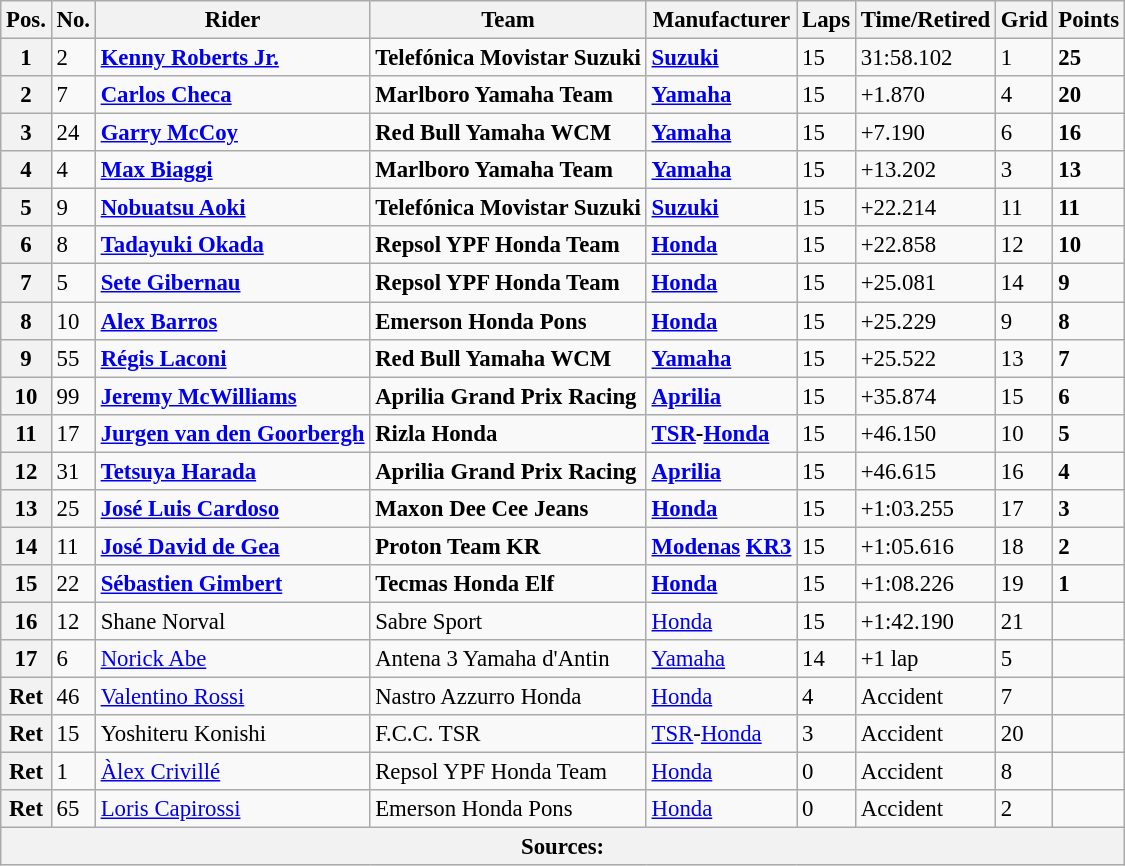<table class="wikitable" style="font-size: 95%;">
<tr>
<th>Pos.</th>
<th>No.</th>
<th>Rider</th>
<th>Team</th>
<th>Manufacturer</th>
<th>Laps</th>
<th>Time/Retired</th>
<th>Grid</th>
<th>Points</th>
</tr>
<tr>
<th>1</th>
<td>2</td>
<td> <strong><a href='#'>Kenny Roberts Jr.</a></strong></td>
<td><strong>Telefónica Movistar Suzuki</strong></td>
<td><strong><a href='#'>Suzuki</a></strong></td>
<td>15</td>
<td>31:58.102</td>
<td>1</td>
<td><strong>25</strong></td>
</tr>
<tr>
<th>2</th>
<td>7</td>
<td> <strong><a href='#'>Carlos Checa</a></strong></td>
<td><strong>Marlboro Yamaha Team</strong></td>
<td><strong><a href='#'>Yamaha</a></strong></td>
<td>15</td>
<td>+1.870</td>
<td>4</td>
<td><strong>20</strong></td>
</tr>
<tr>
<th>3</th>
<td>24</td>
<td> <strong><a href='#'>Garry McCoy</a></strong></td>
<td><strong>Red Bull Yamaha WCM</strong></td>
<td><strong><a href='#'>Yamaha</a></strong></td>
<td>15</td>
<td>+7.190</td>
<td>6</td>
<td><strong>16</strong></td>
</tr>
<tr>
<th>4</th>
<td>4</td>
<td> <strong><a href='#'>Max Biaggi</a></strong></td>
<td><strong>Marlboro Yamaha Team</strong></td>
<td><strong><a href='#'>Yamaha</a></strong></td>
<td>15</td>
<td>+13.202</td>
<td>3</td>
<td><strong>13</strong></td>
</tr>
<tr>
<th>5</th>
<td>9</td>
<td> <strong><a href='#'>Nobuatsu Aoki</a></strong></td>
<td><strong>Telefónica Movistar Suzuki</strong></td>
<td><strong><a href='#'>Suzuki</a></strong></td>
<td>15</td>
<td>+22.214</td>
<td>11</td>
<td><strong>11</strong></td>
</tr>
<tr>
<th>6</th>
<td>8</td>
<td> <strong><a href='#'>Tadayuki Okada</a></strong></td>
<td><strong>Repsol YPF Honda Team</strong></td>
<td><strong><a href='#'>Honda</a></strong></td>
<td>15</td>
<td>+22.858</td>
<td>12</td>
<td><strong>10</strong></td>
</tr>
<tr>
<th>7</th>
<td>5</td>
<td> <strong><a href='#'>Sete Gibernau</a></strong></td>
<td><strong>Repsol YPF Honda Team</strong></td>
<td><strong><a href='#'>Honda</a></strong></td>
<td>15</td>
<td>+25.081</td>
<td>14</td>
<td><strong>9</strong></td>
</tr>
<tr>
<th>8</th>
<td>10</td>
<td> <strong><a href='#'>Alex Barros</a></strong></td>
<td><strong>Emerson Honda Pons</strong></td>
<td><strong><a href='#'>Honda</a></strong></td>
<td>15</td>
<td>+25.229</td>
<td>9</td>
<td><strong>8</strong></td>
</tr>
<tr>
<th>9</th>
<td>55</td>
<td> <strong><a href='#'>Régis Laconi</a></strong></td>
<td><strong>Red Bull Yamaha WCM</strong></td>
<td><strong><a href='#'>Yamaha</a></strong></td>
<td>15</td>
<td>+25.522</td>
<td>13</td>
<td><strong>7</strong></td>
</tr>
<tr>
<th>10</th>
<td>99</td>
<td> <strong><a href='#'>Jeremy McWilliams</a></strong></td>
<td><strong>Aprilia Grand Prix Racing</strong></td>
<td><strong><a href='#'>Aprilia</a></strong></td>
<td>15</td>
<td>+35.874</td>
<td>15</td>
<td><strong>6</strong></td>
</tr>
<tr>
<th>11</th>
<td>17</td>
<td> <strong><a href='#'>Jurgen van den Goorbergh</a></strong></td>
<td><strong>Rizla Honda</strong></td>
<td><strong><a href='#'>TSR</a>-<a href='#'>Honda</a></strong></td>
<td>15</td>
<td>+46.150</td>
<td>10</td>
<td><strong>5</strong></td>
</tr>
<tr>
<th>12</th>
<td>31</td>
<td> <strong><a href='#'>Tetsuya Harada</a></strong></td>
<td><strong>Aprilia Grand Prix Racing</strong></td>
<td><strong><a href='#'>Aprilia</a></strong></td>
<td>15</td>
<td>+46.615</td>
<td>16</td>
<td><strong>4</strong></td>
</tr>
<tr>
<th>13</th>
<td>25</td>
<td> <strong><a href='#'>José Luis Cardoso</a></strong></td>
<td><strong>Maxon Dee Cee Jeans</strong></td>
<td><strong><a href='#'>Honda</a></strong></td>
<td>15</td>
<td>+1:03.255</td>
<td>17</td>
<td><strong>3</strong></td>
</tr>
<tr>
<th>14</th>
<td>11</td>
<td> <strong><a href='#'>José David de Gea</a></strong></td>
<td><strong>Proton Team KR</strong></td>
<td><strong><a href='#'>Modenas</a> <a href='#'>KR3</a></strong></td>
<td>15</td>
<td>+1:05.616</td>
<td>18</td>
<td><strong>2</strong></td>
</tr>
<tr>
<th>15</th>
<td>22</td>
<td> <strong><a href='#'>Sébastien Gimbert</a></strong></td>
<td><strong>Tecmas Honda Elf</strong></td>
<td><strong><a href='#'>Honda</a></strong></td>
<td>15</td>
<td>+1:08.226</td>
<td>19</td>
<td><strong>1</strong></td>
</tr>
<tr>
<th>16</th>
<td>12</td>
<td> Shane Norval</td>
<td>Sabre Sport</td>
<td><a href='#'>Honda</a></td>
<td>15</td>
<td>+1:42.190</td>
<td>21</td>
<td></td>
</tr>
<tr>
<th>17</th>
<td>6</td>
<td> <a href='#'>Norick Abe</a></td>
<td>Antena 3 Yamaha d'Antin</td>
<td><a href='#'>Yamaha</a></td>
<td>14</td>
<td>+1 lap</td>
<td>5</td>
<td></td>
</tr>
<tr>
<th>Ret</th>
<td>46</td>
<td> <a href='#'>Valentino Rossi</a></td>
<td>Nastro Azzurro Honda</td>
<td><a href='#'>Honda</a></td>
<td>4</td>
<td>Accident</td>
<td>7</td>
<td></td>
</tr>
<tr>
<th>Ret</th>
<td>15</td>
<td> Yoshiteru Konishi</td>
<td>F.C.C. TSR</td>
<td><a href='#'>TSR</a>-<a href='#'>Honda</a></td>
<td>3</td>
<td>Accident</td>
<td>20</td>
<td></td>
</tr>
<tr>
<th>Ret</th>
<td>1</td>
<td> <a href='#'>Àlex Crivillé</a></td>
<td>Repsol YPF Honda Team</td>
<td><a href='#'>Honda</a></td>
<td>0</td>
<td>Accident</td>
<td>8</td>
<td></td>
</tr>
<tr>
<th>Ret</th>
<td>65</td>
<td> <a href='#'>Loris Capirossi</a></td>
<td>Emerson Honda Pons</td>
<td><a href='#'>Honda</a></td>
<td>0</td>
<td>Accident</td>
<td>2</td>
<td></td>
</tr>
<tr>
<th colspan=9>Sources: </th>
</tr>
</table>
